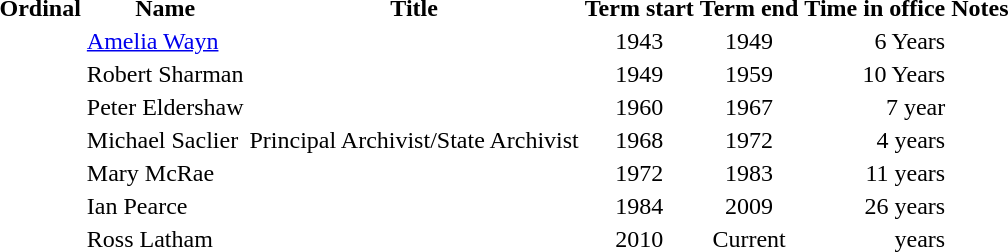<table>
<tr>
<th>Ordinal</th>
<th>Name</th>
<th>Title</th>
<th>Term start</th>
<th>Term end</th>
<th>Time in office</th>
<th>Notes</th>
</tr>
<tr>
<td align=center></td>
<td><a href='#'>Amelia Wayn</a></td>
<td rowspan="7">Principal Archivist/State Archivist</td>
<td align="center">1943</td>
<td align="center">1949</td>
<td align="right">6 Years</td>
<td></td>
</tr>
<tr>
<td align=center></td>
<td>Robert Sharman</td>
<td align="center">1949</td>
<td align="center">1959</td>
<td align="right">10 Years</td>
<td></td>
</tr>
<tr>
<td align=center></td>
<td>Peter Eldershaw</td>
<td align="center">1960</td>
<td align="center">1967</td>
<td align="right">7 year</td>
<td></td>
</tr>
<tr>
<td align=center></td>
<td>Michael Saclier</td>
<td align="center">1968</td>
<td align="center">1972</td>
<td align="right">4 years</td>
<td></td>
</tr>
<tr>
<td align=center></td>
<td>Mary McRae</td>
<td align="center">1972</td>
<td align="center">1983</td>
<td align="right">11 years</td>
<td></td>
</tr>
<tr>
<td align=center></td>
<td>Ian Pearce</td>
<td align="center">1984</td>
<td align="center">2009</td>
<td align="right">26 years</td>
<td></td>
</tr>
<tr>
<td align=center></td>
<td>Ross Latham</td>
<td align="center">2010</td>
<td align="center">Current</td>
<td align="right"> years</td>
<td></td>
</tr>
</table>
